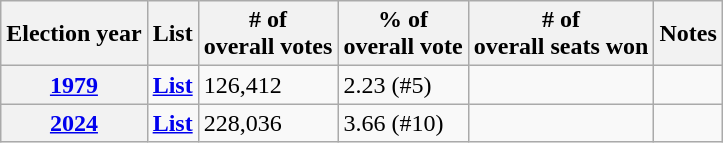<table class=wikitable>
<tr>
<th>Election year</th>
<th>List</th>
<th># of<br>overall votes</th>
<th>% of<br>overall vote</th>
<th># of<br>overall seats won</th>
<th>Notes</th>
</tr>
<tr>
<th><a href='#'>1979</a></th>
<td><strong><a href='#'>List</a></strong></td>
<td>126,412</td>
<td>2.23 (#5)</td>
<td></td>
<td></td>
</tr>
<tr>
<th><a href='#'>2024</a></th>
<td><strong><a href='#'>List</a></strong></td>
<td>228,036</td>
<td>3.66 (#10)</td>
<td></td>
<td></td>
</tr>
</table>
